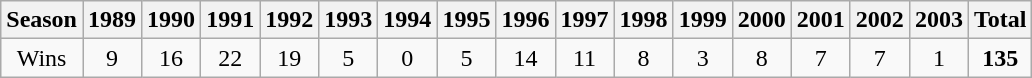<table class="wikitable">
<tr>
<th>Season</th>
<th>1989</th>
<th>1990</th>
<th>1991</th>
<th>1992</th>
<th>1993</th>
<th>1994</th>
<th>1995</th>
<th>1996</th>
<th>1997</th>
<th>1998</th>
<th>1999</th>
<th>2000</th>
<th>2001</th>
<th>2002</th>
<th>2003</th>
<th><strong>Total</strong></th>
</tr>
<tr align=center>
<td>Wins</td>
<td>9</td>
<td>16</td>
<td>22</td>
<td>19</td>
<td>5</td>
<td>0</td>
<td>5</td>
<td>14</td>
<td>11</td>
<td>8</td>
<td>3</td>
<td>8</td>
<td>7</td>
<td>7</td>
<td>1</td>
<td><strong>135</strong></td>
</tr>
</table>
